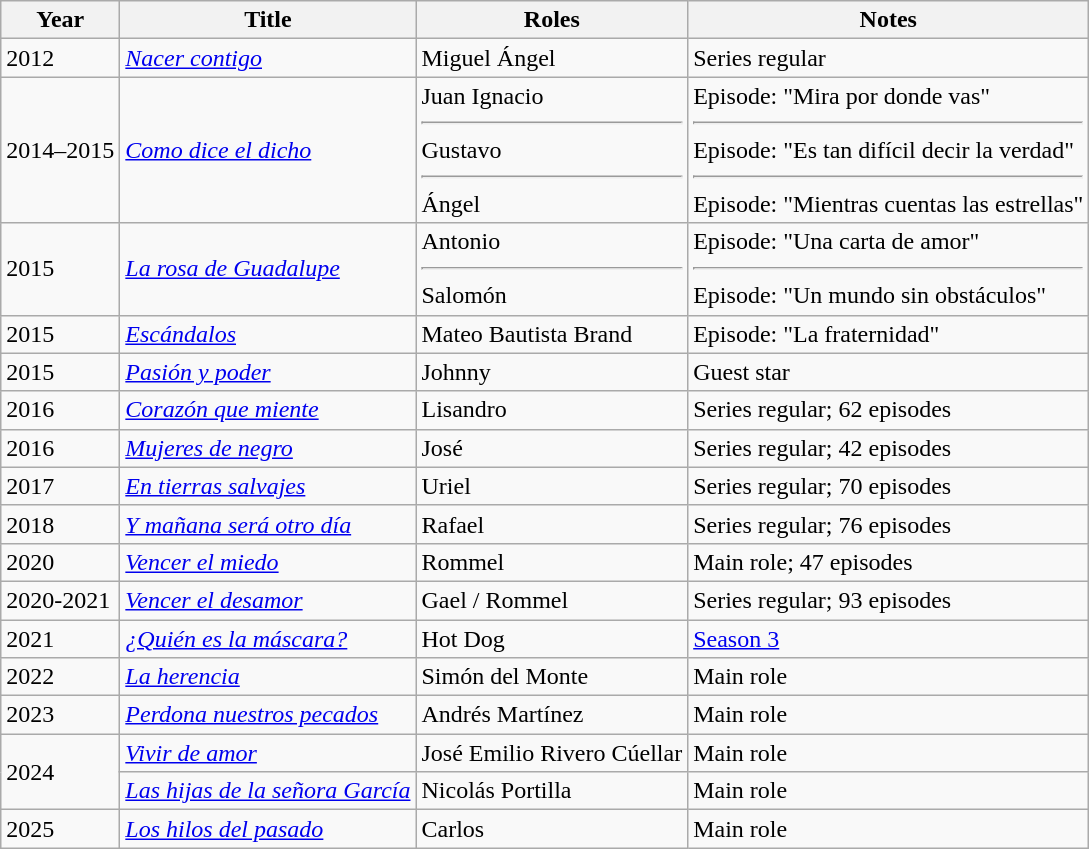<table class="wikitable sortable">
<tr>
<th>Year</th>
<th>Title</th>
<th>Roles</th>
<th>Notes</th>
</tr>
<tr>
<td>2012</td>
<td><em><a href='#'>Nacer contigo</a></em></td>
<td>Miguel Ángel</td>
<td>Series regular</td>
</tr>
<tr>
<td>2014–2015</td>
<td><em><a href='#'>Como dice el dicho</a></em></td>
<td>Juan Ignacio<hr>Gustavo<hr>Ángel</td>
<td>Episode: "Mira por donde vas"<hr>Episode: "Es tan difícil decir la verdad"<hr>Episode: "Mientras cuentas las estrellas"</td>
</tr>
<tr>
<td>2015</td>
<td><em><a href='#'>La rosa de Guadalupe</a></em></td>
<td>Antonio<hr>Salomón</td>
<td>Episode: "Una carta de amor"<hr>Episode: "Un mundo sin obstáculos"</td>
</tr>
<tr>
<td>2015</td>
<td><em><a href='#'>Escándalos</a></em></td>
<td>Mateo Bautista Brand</td>
<td>Episode: "La fraternidad"</td>
</tr>
<tr>
<td>2015</td>
<td><em><a href='#'>Pasión y poder</a></em></td>
<td>Johnny</td>
<td>Guest star</td>
</tr>
<tr>
<td>2016</td>
<td><em><a href='#'>Corazón que miente</a></em></td>
<td>Lisandro</td>
<td>Series regular; 62 episodes</td>
</tr>
<tr>
<td>2016</td>
<td><em><a href='#'>Mujeres de negro</a></em></td>
<td>José</td>
<td>Series regular; 42 episodes</td>
</tr>
<tr>
<td>2017</td>
<td><em><a href='#'>En tierras salvajes</a></em></td>
<td>Uriel</td>
<td>Series regular; 70 episodes</td>
</tr>
<tr>
<td>2018</td>
<td><em><a href='#'>Y mañana será otro día</a></em></td>
<td>Rafael</td>
<td>Series regular; 76 episodes</td>
</tr>
<tr>
<td>2020</td>
<td><em><a href='#'>Vencer el miedo</a></em></td>
<td>Rommel</td>
<td>Main role; 47 episodes</td>
</tr>
<tr>
<td>2020-2021</td>
<td><em><a href='#'>Vencer el desamor</a></em></td>
<td>Gael / Rommel</td>
<td>Series regular; 93 episodes</td>
</tr>
<tr>
<td>2021</td>
<td><em><a href='#'>¿Quién es la máscara?</a></em></td>
<td>Hot Dog</td>
<td><a href='#'>Season 3</a></td>
</tr>
<tr>
<td>2022</td>
<td><em><a href='#'>La herencia</a></em></td>
<td>Simón del Monte</td>
<td>Main role</td>
</tr>
<tr>
<td>2023</td>
<td><em><a href='#'>Perdona nuestros pecados</a></em></td>
<td>Andrés Martínez</td>
<td>Main role</td>
</tr>
<tr>
<td rowspan=2>2024</td>
<td><em><a href='#'>Vivir de amor</a></em></td>
<td>José Emilio Rivero Cúellar</td>
<td>Main role</td>
</tr>
<tr>
<td><em><a href='#'>Las hijas de la señora García</a></em></td>
<td>Nicolás Portilla</td>
<td>Main role</td>
</tr>
<tr>
<td>2025</td>
<td><em><a href='#'>Los hilos del pasado</a></em></td>
<td>Carlos</td>
<td>Main role</td>
</tr>
</table>
